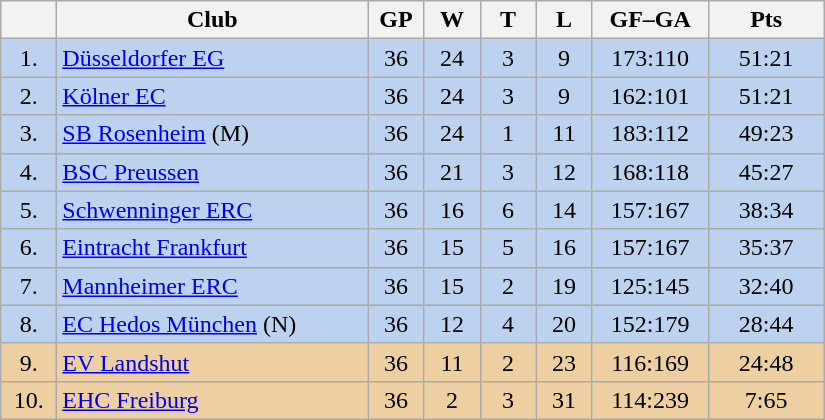<table class="wikitable">
<tr>
<th width="30"></th>
<th width="200">Club</th>
<th width="30">GP</th>
<th width="30">W</th>
<th width="30">T</th>
<th width="30">L</th>
<th width="70">GF–GA</th>
<th width="70">Pts</th>
</tr>
<tr bgcolor="#BCD2EE" align="center">
<td>1.</td>
<td align="left"><a href='#'>Düsseldorfer EG</a></td>
<td>36</td>
<td>24</td>
<td>3</td>
<td>9</td>
<td>173:110</td>
<td>51:21</td>
</tr>
<tr bgcolor=#BCD2EE align="center">
<td>2.</td>
<td align="left"><a href='#'>Kölner EC</a></td>
<td>36</td>
<td>24</td>
<td>3</td>
<td>9</td>
<td>162:101</td>
<td>51:21</td>
</tr>
<tr bgcolor=#BCD2EE align="center">
<td>3.</td>
<td align="left"><a href='#'>SB Rosenheim</a> (M)</td>
<td>36</td>
<td>24</td>
<td>1</td>
<td>11</td>
<td>183:112</td>
<td>49:23</td>
</tr>
<tr bgcolor=#BCD2EE align="center">
<td>4.</td>
<td align="left"><a href='#'>BSC Preussen</a></td>
<td>36</td>
<td>21</td>
<td>3</td>
<td>12</td>
<td>168:118</td>
<td>45:27</td>
</tr>
<tr bgcolor=#BCD2EE align="center">
<td>5.</td>
<td align="left"><a href='#'>Schwenninger ERC</a></td>
<td>36</td>
<td>16</td>
<td>6</td>
<td>14</td>
<td>157:167</td>
<td>38:34</td>
</tr>
<tr bgcolor=#BCD2EE align="center">
<td>6.</td>
<td align="left"><a href='#'>Eintracht Frankfurt</a></td>
<td>36</td>
<td>15</td>
<td>5</td>
<td>16</td>
<td>157:167</td>
<td>35:37</td>
</tr>
<tr bgcolor=#BCD2EE align="center">
<td>7.</td>
<td align="left"><a href='#'>Mannheimer ERC</a></td>
<td>36</td>
<td>15</td>
<td>2</td>
<td>19</td>
<td>125:145</td>
<td>32:40</td>
</tr>
<tr bgcolor=#BCD2EE align="center">
<td>8.</td>
<td align="left"><a href='#'>EC Hedos München</a> (N)</td>
<td>36</td>
<td>12</td>
<td>4</td>
<td>20</td>
<td>152:179</td>
<td>28:44</td>
</tr>
<tr bgcolor=#EECFA1 align="center">
<td>9.</td>
<td align="left"><a href='#'>EV Landshut</a></td>
<td>36</td>
<td>11</td>
<td>2</td>
<td>23</td>
<td>116:169</td>
<td>24:48</td>
</tr>
<tr bgcolor=#EECFA1 align="center">
<td>10.</td>
<td align="left"><a href='#'>EHC Freiburg</a></td>
<td>36</td>
<td>2</td>
<td>3</td>
<td>31</td>
<td>114:239</td>
<td>7:65</td>
</tr>
</table>
